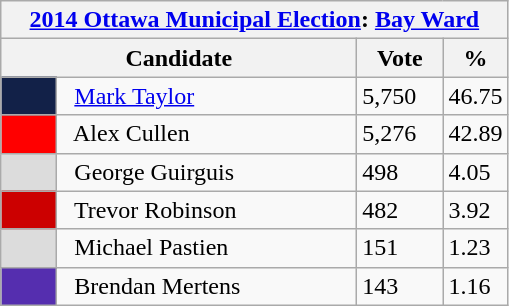<table class="wikitable">
<tr>
<th colspan="4"><a href='#'>2014 Ottawa Municipal Election</a>: <a href='#'>Bay Ward</a></th>
</tr>
<tr>
<th width="230" bgcolor="#ddddff" colspan="2">Candidate</th>
<th width="50" bgcolor="#ddddff">Vote</th>
<th width="30" bgcolor="#ddddff">%</th>
</tr>
<tr>
<td width="30" bgcolor="#122148"> </td>
<td>  <a href='#'>Mark Taylor</a></td>
<td>5,750</td>
<td>46.75</td>
</tr>
<tr>
<td width="30" bgcolor="#ff0000"> </td>
<td>  Alex Cullen</td>
<td>5,276</td>
<td>42.89</td>
</tr>
<tr>
<td width="30" bgcolor="#dcdcdc"> </td>
<td>  George Guirguis</td>
<td>498</td>
<td>4.05</td>
</tr>
<tr>
<td width="30" bgcolor="#cc0000"> </td>
<td>  Trevor Robinson</td>
<td>482</td>
<td>3.92</td>
</tr>
<tr>
<td width="30" bgcolor="#dcdcdc"> </td>
<td>  Michael Pastien</td>
<td>151</td>
<td>1.23</td>
</tr>
<tr>
<td width="30" bgcolor="#552eaf"> </td>
<td>  Brendan Mertens</td>
<td>143</td>
<td>1.16</td>
</tr>
</table>
